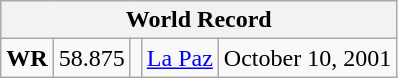<table class="wikitable">
<tr>
<th colspan=5>World Record</th>
</tr>
<tr>
<td><strong>WR</strong></td>
<td>58.875</td>
<td></td>
<td><a href='#'>La Paz</a> </td>
<td>October 10, 2001</td>
</tr>
</table>
